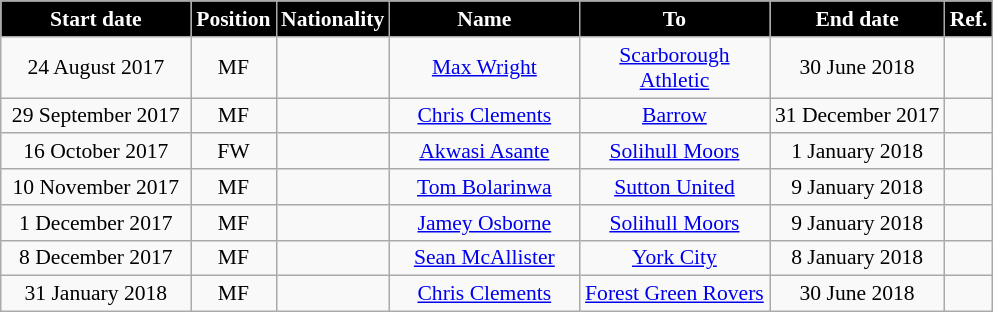<table class="wikitable"  style="text-align:center; font-size:90%; ">
<tr>
<th style="background:#000000; color:#FFFFFF; width:120px;">Start date</th>
<th style="background:#000000; color:#FFFFFF; width:50px;">Position</th>
<th style="background:#000000; color:#FFFFFF; width:50px;">Nationality</th>
<th style="background:#000000; color:#FFFFFF; width:120px;">Name</th>
<th style="background:#000000; color:#FFFFFF; width:120px;">To</th>
<th style="background:#000000; color:#FFFFFF; width:110px;">End date</th>
<th style="background:#000000; color:#FFFFFF; width:25px;">Ref.</th>
</tr>
<tr>
<td>24 August 2017</td>
<td>MF</td>
<td></td>
<td><a href='#'>Max Wright</a></td>
<td> <a href='#'>Scarborough Athletic</a></td>
<td>30 June 2018</td>
<td></td>
</tr>
<tr>
<td>29 September 2017</td>
<td>MF</td>
<td></td>
<td><a href='#'>Chris Clements</a></td>
<td> <a href='#'>Barrow</a></td>
<td>31 December 2017</td>
<td></td>
</tr>
<tr>
<td>16 October 2017</td>
<td>FW</td>
<td></td>
<td><a href='#'>Akwasi Asante</a></td>
<td> <a href='#'>Solihull Moors</a></td>
<td>1 January 2018</td>
<td></td>
</tr>
<tr>
<td>10 November 2017</td>
<td>MF</td>
<td></td>
<td><a href='#'>Tom Bolarinwa</a></td>
<td> <a href='#'>Sutton United</a></td>
<td>9 January 2018</td>
<td></td>
</tr>
<tr>
<td>1 December 2017</td>
<td>MF</td>
<td></td>
<td><a href='#'>Jamey Osborne</a></td>
<td> <a href='#'>Solihull Moors</a></td>
<td>9 January 2018</td>
<td></td>
</tr>
<tr>
<td>8 December 2017</td>
<td>MF</td>
<td></td>
<td><a href='#'>Sean McAllister</a></td>
<td> <a href='#'>York City</a></td>
<td>8 January 2018</td>
<td></td>
</tr>
<tr>
<td>31 January 2018</td>
<td>MF</td>
<td></td>
<td><a href='#'>Chris Clements</a></td>
<td> <a href='#'>Forest Green Rovers</a></td>
<td>30 June 2018</td>
<td></td>
</tr>
</table>
